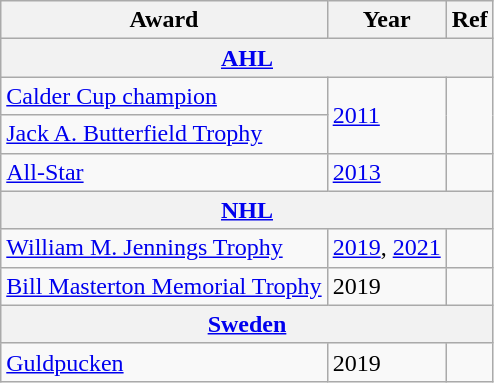<table class="wikitable">
<tr>
<th>Award</th>
<th>Year</th>
<th>Ref</th>
</tr>
<tr>
<th colspan="3"><a href='#'>AHL</a></th>
</tr>
<tr>
<td><a href='#'>Calder Cup champion</a></td>
<td rowspan="2"><a href='#'>2011</a></td>
<td rowspan="2"></td>
</tr>
<tr>
<td><a href='#'>Jack A. Butterfield Trophy</a></td>
</tr>
<tr>
<td><a href='#'>All-Star</a></td>
<td><a href='#'>2013</a></td>
<td></td>
</tr>
<tr>
<th colspan="3"><a href='#'>NHL</a></th>
</tr>
<tr>
<td><a href='#'>William M. Jennings Trophy</a></td>
<td><a href='#'>2019</a>, <a href='#'>2021</a></td>
<td></td>
</tr>
<tr>
<td><a href='#'>Bill Masterton Memorial Trophy</a></td>
<td>2019</td>
<td></td>
</tr>
<tr>
<th colspan="3"><a href='#'>Sweden</a></th>
</tr>
<tr>
<td><a href='#'>Guldpucken</a></td>
<td>2019</td>
<td></td>
</tr>
</table>
